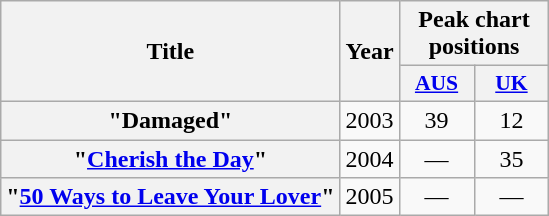<table class="wikitable plainrowheaders" style="text-align:center;">
<tr>
<th scope="col" rowspan="2">Title</th>
<th scope="col" rowspan="2">Year</th>
<th scope="col" colspan="2">Peak chart positions</th>
</tr>
<tr>
<th scope="col" style="width:3em;font-size:90%;"><a href='#'>AUS</a><br></th>
<th scope="col" style="width:3em;font-size:90%;"><a href='#'>UK</a><br></th>
</tr>
<tr>
<th scope="row">"Damaged"</th>
<td>2003</td>
<td>39</td>
<td>12</td>
</tr>
<tr>
<th scope="row">"<a href='#'>Cherish the Day</a>"</th>
<td>2004</td>
<td>—</td>
<td>35</td>
</tr>
<tr>
<th scope="row">"<a href='#'>50 Ways to Leave Your Lover</a>"</th>
<td>2005</td>
<td>—</td>
<td>—</td>
</tr>
</table>
